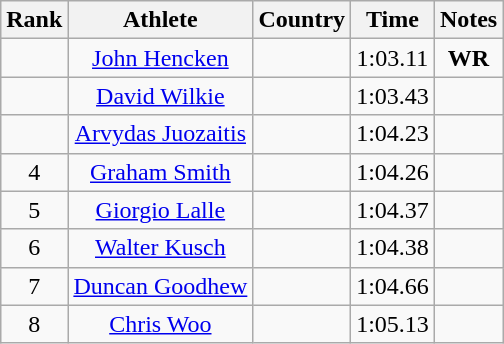<table class="wikitable sortable" style="text-align:center">
<tr>
<th>Rank</th>
<th>Athlete</th>
<th>Country</th>
<th>Time</th>
<th>Notes</th>
</tr>
<tr>
<td></td>
<td><a href='#'>John Hencken</a></td>
<td align=left></td>
<td>1:03.11</td>
<td><strong>WR </strong></td>
</tr>
<tr>
<td></td>
<td><a href='#'>David Wilkie</a></td>
<td align=left></td>
<td>1:03.43</td>
<td><strong> </strong></td>
</tr>
<tr>
<td></td>
<td><a href='#'>Arvydas Juozaitis</a></td>
<td align=left></td>
<td>1:04.23</td>
<td><strong> </strong></td>
</tr>
<tr>
<td>4</td>
<td><a href='#'>Graham Smith</a></td>
<td align=left></td>
<td>1:04.26</td>
<td><strong> </strong></td>
</tr>
<tr>
<td>5</td>
<td><a href='#'>Giorgio Lalle</a></td>
<td align=left></td>
<td>1:04.37</td>
<td><strong> </strong></td>
</tr>
<tr>
<td>6</td>
<td><a href='#'>Walter Kusch</a></td>
<td align=left></td>
<td>1:04.38</td>
<td><strong> </strong></td>
</tr>
<tr>
<td>7</td>
<td><a href='#'>Duncan Goodhew</a></td>
<td align=left></td>
<td>1:04.66</td>
<td><strong> </strong></td>
</tr>
<tr>
<td>8</td>
<td><a href='#'>Chris Woo</a></td>
<td align=left></td>
<td>1:05.13</td>
<td><strong> </strong></td>
</tr>
</table>
